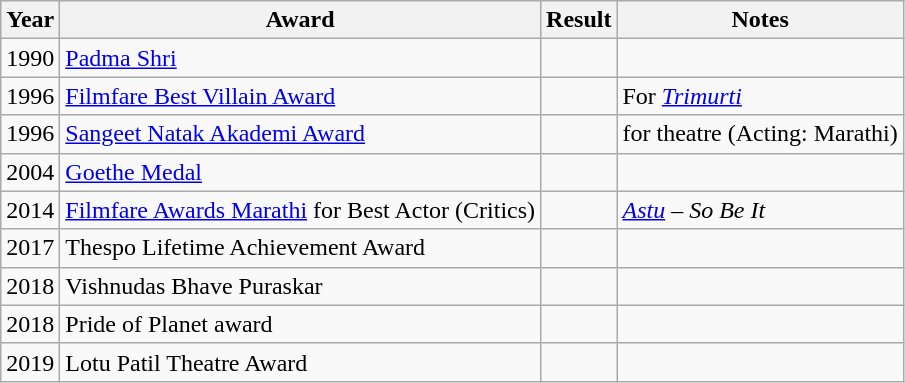<table class="wikitable">
<tr>
<th>Year</th>
<th>Award</th>
<th>Result</th>
<th>Notes</th>
</tr>
<tr>
<td>1990</td>
<td><a href='#'>Padma Shri</a></td>
<td></td>
<td></td>
</tr>
<tr>
<td>1996</td>
<td><a href='#'>Filmfare Best Villain Award</a></td>
<td></td>
<td>For <em><a href='#'>Trimurti</a></em></td>
</tr>
<tr>
<td>1996</td>
<td><a href='#'>Sangeet Natak Akademi Award</a></td>
<td></td>
<td>for theatre (Acting: Marathi)</td>
</tr>
<tr>
<td>2004</td>
<td><a href='#'>Goethe Medal</a></td>
<td></td>
<td></td>
</tr>
<tr>
<td>2014</td>
<td><a href='#'>Filmfare Awards Marathi</a> for Best Actor (Critics)</td>
<td></td>
<td><em><a href='#'>Astu</a> – So Be It</em></td>
</tr>
<tr>
<td>2017</td>
<td>Thespo Lifetime Achievement Award</td>
<td></td>
<td></td>
</tr>
<tr>
<td>2018</td>
<td>Vishnudas Bhave Puraskar</td>
<td></td>
<td></td>
</tr>
<tr>
<td>2018</td>
<td>Pride of Planet award</td>
<td></td>
<td></td>
</tr>
<tr>
<td>2019</td>
<td>Lotu Patil Theatre Award</td>
<td></td>
<td></td>
</tr>
</table>
